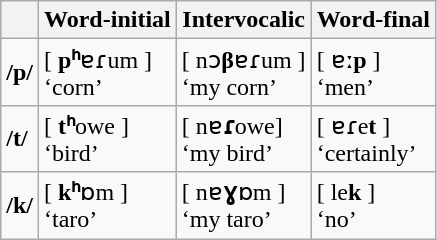<table class="wikitable sortable">
<tr>
<th></th>
<th>Word-initial</th>
<th>Intervocalic</th>
<th>Word-final</th>
</tr>
<tr>
<td><strong>/p/</strong></td>
<td>[ <strong>pʰ</strong>ɐɾum ]<br>‘corn’</td>
<td>[ nɔ<strong>β</strong>ɐɾum ]<br>‘my corn’</td>
<td>[ ɐː<strong>p</strong> ]<br>‘men’</td>
</tr>
<tr>
<td><strong>/t/</strong></td>
<td>[ <strong>tʰ</strong>owe ]<br>‘bird’</td>
<td>[ nɐ<strong>ɾ</strong>owe]<br>‘my bird’</td>
<td>[ ɐɾe<strong>t</strong> ]<br>‘certainly’</td>
</tr>
<tr>
<td><strong>/k/</strong></td>
<td>[ <strong>kʰ</strong>ɒm ]<br>‘taro’</td>
<td>[ nɐ<strong>ɣ</strong>ɒm ]<br>‘my taro’</td>
<td>[ le<strong>k</strong> ]<br>‘no’</td>
</tr>
</table>
